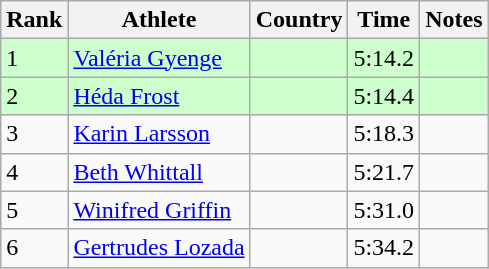<table class="wikitable">
<tr>
<th>Rank</th>
<th>Athlete</th>
<th>Country</th>
<th>Time</th>
<th>Notes</th>
</tr>
<tr bgcolor=#CCFFCC>
<td>1</td>
<td><a href='#'>Valéria Gyenge</a></td>
<td></td>
<td>5:14.2</td>
<td align=center></td>
</tr>
<tr bgcolor=#CCFFCC>
<td>2</td>
<td><a href='#'>Héda Frost</a></td>
<td></td>
<td>5:14.4</td>
<td align=center></td>
</tr>
<tr>
<td>3</td>
<td><a href='#'>Karin Larsson</a></td>
<td></td>
<td>5:18.3</td>
<td align=center></td>
</tr>
<tr>
<td>4</td>
<td><a href='#'>Beth Whittall</a></td>
<td></td>
<td>5:21.7</td>
<td align=center></td>
</tr>
<tr>
<td>5</td>
<td><a href='#'>Winifred Griffin</a></td>
<td></td>
<td>5:31.0</td>
<td align=center></td>
</tr>
<tr>
<td>6</td>
<td><a href='#'>Gertrudes Lozada</a></td>
<td></td>
<td>5:34.2</td>
<td align=center></td>
</tr>
</table>
